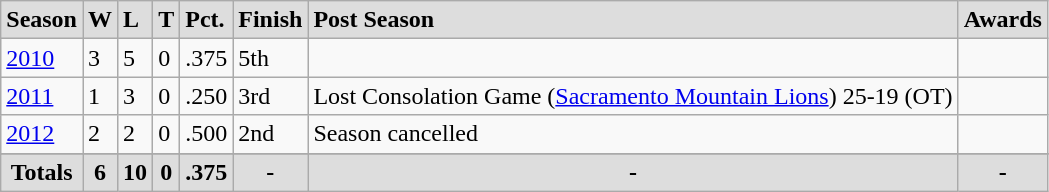<table class="wikitable">
<tr style="font-weight:bold; background-color:#dddddd;" |>
<td>Season</td>
<td>W</td>
<td>L</td>
<td>T</td>
<td>Pct.</td>
<td>Finish</td>
<td>Post Season</td>
<td>Awards</td>
</tr>
<tr>
<td><a href='#'>2010</a></td>
<td>3</td>
<td>5</td>
<td>0</td>
<td>.375</td>
<td>5th</td>
<td></td>
<td></td>
</tr>
<tr>
<td><a href='#'>2011</a></td>
<td>1</td>
<td>3</td>
<td>0</td>
<td>.250</td>
<td>3rd</td>
<td>Lost Consolation Game (<a href='#'>Sacramento Mountain Lions</a>) 25-19 (OT)</td>
<td></td>
</tr>
<tr>
<td><a href='#'>2012</a></td>
<td>2</td>
<td>2</td>
<td>0</td>
<td>.500</td>
<td>2nd</td>
<td>Season cancelled</td>
<td></td>
</tr>
<tr bgcolor="#eeeeee">
</tr>
<tr align="center" style="font-weight:bold; background-color:#dddddd;" |>
<td>Totals</td>
<td>6</td>
<td>10</td>
<td>0</td>
<td>.375</td>
<td>-</td>
<td>-</td>
<td>-</td>
</tr>
</table>
